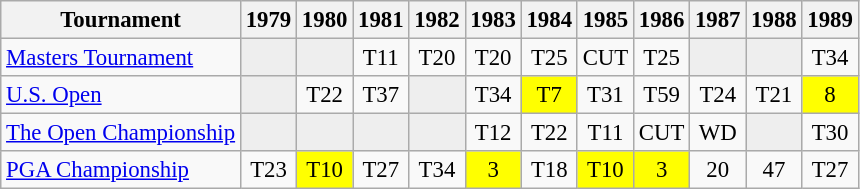<table class="wikitable" style="font-size:95%;text-align:center;">
<tr>
<th>Tournament</th>
<th>1979</th>
<th>1980</th>
<th>1981</th>
<th>1982</th>
<th>1983</th>
<th>1984</th>
<th>1985</th>
<th>1986</th>
<th>1987</th>
<th>1988</th>
<th>1989</th>
</tr>
<tr>
<td align=left><a href='#'>Masters Tournament</a></td>
<td style="background:#eeeeee;"></td>
<td style="background:#eeeeee;"></td>
<td>T11</td>
<td>T20</td>
<td>T20</td>
<td>T25</td>
<td>CUT</td>
<td>T25</td>
<td style="background:#eeeeee;"></td>
<td style="background:#eeeeee;"></td>
<td>T34</td>
</tr>
<tr>
<td align=left><a href='#'>U.S. Open</a></td>
<td style="background:#eeeeee;"></td>
<td>T22</td>
<td>T37</td>
<td style="background:#eeeeee;"></td>
<td>T34</td>
<td style="background:yellow;">T7</td>
<td>T31</td>
<td>T59</td>
<td>T24</td>
<td>T21</td>
<td style="background:yellow;">8</td>
</tr>
<tr>
<td align=left><a href='#'>The Open Championship</a></td>
<td style="background:#eeeeee;"></td>
<td style="background:#eeeeee;"></td>
<td style="background:#eeeeee;"></td>
<td style="background:#eeeeee;"></td>
<td>T12</td>
<td>T22</td>
<td>T11</td>
<td>CUT</td>
<td>WD</td>
<td style="background:#eeeeee;"></td>
<td>T30</td>
</tr>
<tr>
<td align=left><a href='#'>PGA Championship</a></td>
<td>T23</td>
<td style="background:yellow;">T10</td>
<td>T27</td>
<td>T34</td>
<td style="background:yellow;">3</td>
<td>T18</td>
<td style="background:yellow;">T10</td>
<td style="background:yellow;">3</td>
<td>20</td>
<td>47</td>
<td>T27</td>
</tr>
</table>
